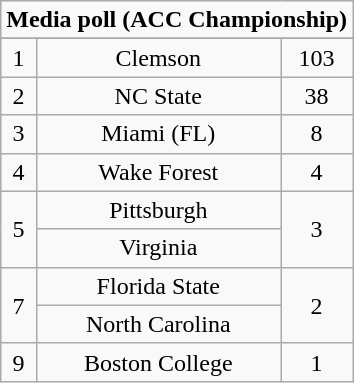<table class="wikitable" style="text-align:center;">
<tr>
<td Colspan="3"><strong>Media poll (ACC Championship)</strong></td>
</tr>
<tr>
</tr>
<tr>
<td>1</td>
<td>Clemson</td>
<td>103</td>
</tr>
<tr>
<td>2</td>
<td>NC State</td>
<td>38</td>
</tr>
<tr>
<td>3</td>
<td>Miami (FL)</td>
<td>8</td>
</tr>
<tr>
<td>4</td>
<td>Wake Forest</td>
<td>4</td>
</tr>
<tr>
<td rowspan=2>5</td>
<td>Pittsburgh</td>
<td rowspan=2>3</td>
</tr>
<tr>
<td>Virginia</td>
</tr>
<tr>
<td rowspan=2>7</td>
<td>Florida State</td>
<td rowspan=2>2</td>
</tr>
<tr>
<td>North Carolina</td>
</tr>
<tr>
<td>9</td>
<td>Boston College</td>
<td>1</td>
</tr>
</table>
